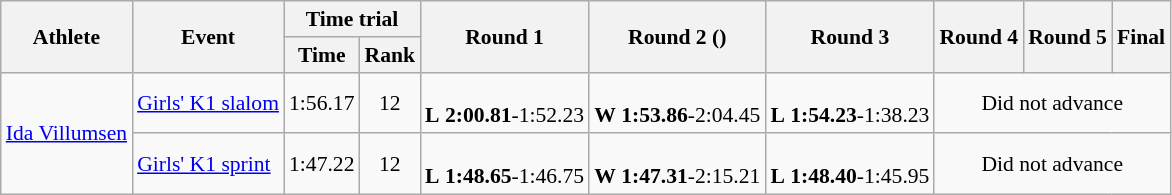<table class="wikitable" border="1" style="font-size:90%">
<tr>
<th rowspan=2>Athlete</th>
<th rowspan=2>Event</th>
<th colspan=2>Time trial</th>
<th rowspan=2>Round 1</th>
<th rowspan=2>Round 2 ()</th>
<th rowspan=2>Round 3</th>
<th rowspan=2>Round 4</th>
<th rowspan=2>Round 5</th>
<th rowspan=2>Final</th>
</tr>
<tr>
<th>Time</th>
<th>Rank</th>
</tr>
<tr>
<td rowspan=2><a href='#'>Ida Villumsen</a></td>
<td><a href='#'>Girls' K1 slalom</a></td>
<td align=center>1:56.17</td>
<td align=center>12</td>
<td align=center><br><strong>L</strong> <strong>2:00.81</strong>-1:52.23</td>
<td align=center><br><strong>W</strong> <strong>1:53.86</strong>-2:04.45</td>
<td align=center><br><strong>L</strong> <strong>1:54.23</strong>-1:38.23</td>
<td align=center colspan=3>Did not advance</td>
</tr>
<tr>
<td><a href='#'>Girls' K1 sprint</a></td>
<td align=center>1:47.22</td>
<td align=center>12</td>
<td align=center><br><strong>L</strong> <strong>1:48.65</strong>-1:46.75</td>
<td align=center><br><strong>W</strong> <strong>1:47.31</strong>-2:15.21</td>
<td align=center><br><strong>L</strong> <strong>1:48.40</strong>-1:45.95</td>
<td align=center colspan=3>Did not advance</td>
</tr>
</table>
